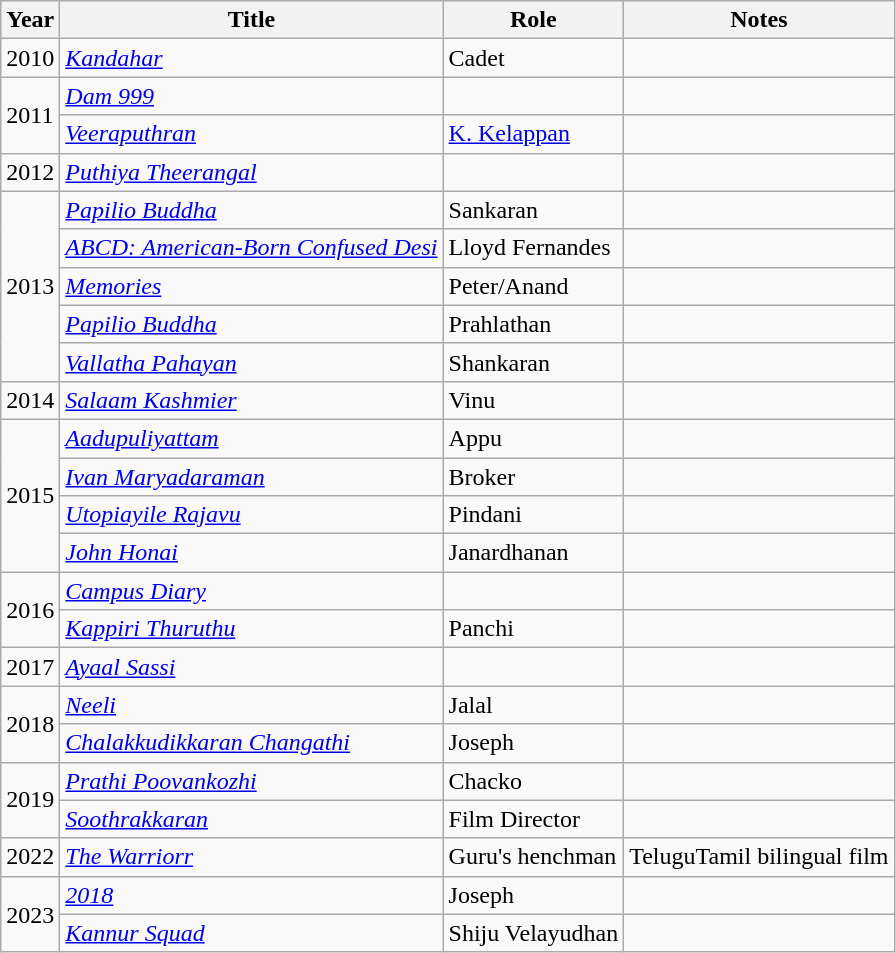<table class="wikitable sortable">
<tr>
<th scope="col">Year</th>
<th scope="col">Title</th>
<th scope="col">Role</th>
<th scope="col" class="unsortable">Notes</th>
</tr>
<tr>
<td>2010</td>
<td><em><a href='#'>Kandahar</a></em></td>
<td>Cadet</td>
<td></td>
</tr>
<tr>
<td rowspan=2>2011</td>
<td><em><a href='#'>Dam 999</a></em></td>
<td></td>
<td></td>
</tr>
<tr>
<td><em><a href='#'>Veeraputhran</a></em></td>
<td><a href='#'>K. Kelappan</a></td>
<td></td>
</tr>
<tr>
<td>2012</td>
<td><em><a href='#'>Puthiya Theerangal</a></em></td>
<td></td>
<td></td>
</tr>
<tr>
<td rowspan=5>2013</td>
<td><em><a href='#'>Papilio Buddha</a></em></td>
<td>Sankaran</td>
<td></td>
</tr>
<tr>
<td><em><a href='#'>ABCD: American-Born Confused Desi</a></em></td>
<td>Lloyd Fernandes</td>
<td></td>
</tr>
<tr>
<td><em><a href='#'>Memories</a></em></td>
<td>Peter/Anand</td>
<td></td>
</tr>
<tr>
<td><em><a href='#'>Papilio Buddha</a></em></td>
<td>Prahlathan</td>
<td></td>
</tr>
<tr>
<td><em><a href='#'>Vallatha Pahayan</a></em></td>
<td>Shankaran</td>
<td></td>
</tr>
<tr>
<td>2014</td>
<td><em><a href='#'>Salaam Kashmier</a></em></td>
<td>Vinu</td>
<td></td>
</tr>
<tr>
<td Rowspan=4>2015</td>
<td><em><a href='#'>Aadupuliyattam</a></em></td>
<td>Appu</td>
<td></td>
</tr>
<tr>
<td><em><a href='#'>Ivan Maryadaraman</a></em></td>
<td>Broker</td>
<td></td>
</tr>
<tr>
<td><em><a href='#'>Utopiayile Rajavu</a></em></td>
<td>Pindani</td>
<td></td>
</tr>
<tr>
<td><em><a href='#'>John Honai</a></em></td>
<td>Janardhanan</td>
<td></td>
</tr>
<tr>
<td Rowspan=2>2016</td>
<td><em><a href='#'>Campus Diary</a></em></td>
<td></td>
<td></td>
</tr>
<tr>
<td><em><a href='#'>Kappiri Thuruthu</a></em></td>
<td>Panchi</td>
<td></td>
</tr>
<tr>
<td>2017</td>
<td><em><a href='#'>Ayaal Sassi</a></em></td>
<td></td>
<td></td>
</tr>
<tr>
<td Rowspan=2>2018</td>
<td><em><a href='#'>Neeli</a></em></td>
<td>Jalal</td>
<td></td>
</tr>
<tr>
<td><em><a href='#'>Chalakkudikkaran Changathi</a></em></td>
<td>Joseph</td>
<td></td>
</tr>
<tr>
<td Rowspan=2>2019</td>
<td><em><a href='#'>Prathi Poovankozhi</a></em></td>
<td>Chacko</td>
<td></td>
</tr>
<tr>
<td><em><a href='#'>Soothrakkaran</a></em></td>
<td>Film Director</td>
<td></td>
</tr>
<tr>
<td>2022</td>
<td><em><a href='#'>The Warriorr</a></em></td>
<td>Guru's henchman</td>
<td>TeluguTamil bilingual film</td>
</tr>
<tr>
<td rowspan=2>2023</td>
<td><em><a href='#'>2018</a></em></td>
<td>Joseph</td>
<td></td>
</tr>
<tr>
<td><em><a href='#'>Kannur Squad</a></em></td>
<td>Shiju Velayudhan</td>
<td></td>
</tr>
</table>
